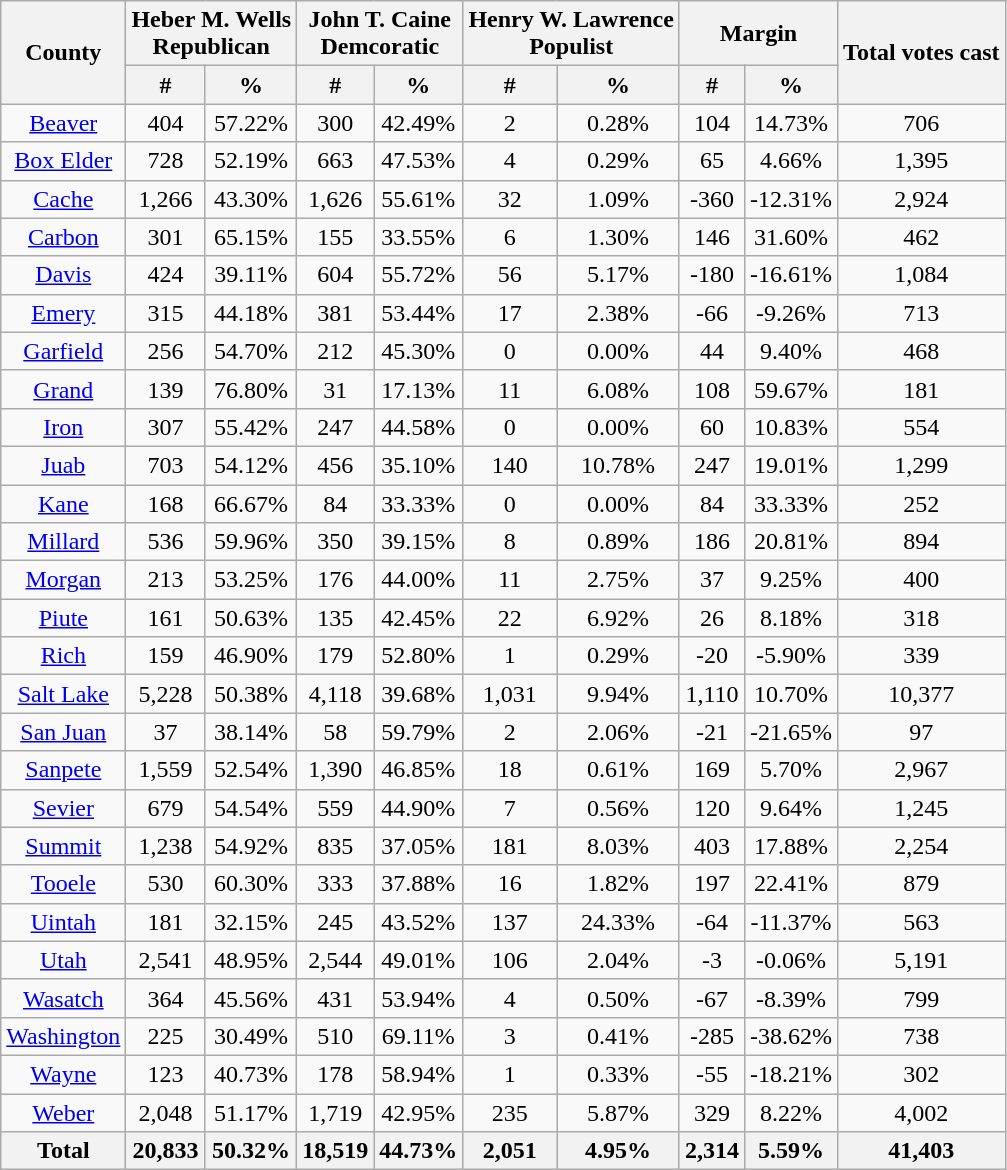<table class="wikitable sortable" style="text-align:center">
<tr>
<th rowspan="2">County</th>
<th style="text-align:center;" colspan="2">Heber M. Wells<br>Republican</th>
<th style="text-align:center;" colspan="2">John T. Caine<br>Demcoratic</th>
<th style="text-align:center;" colspan="2">Henry W. Lawrence<br>Populist</th>
<th style="text-align:center;" colspan="2">Margin</th>
<th style="text-align:center;" rowspan="2">Total votes cast</th>
</tr>
<tr>
<th style="text-align:center;" data-sort-type="number">#</th>
<th style="text-align:center;" data-sort-type="number">%</th>
<th style="text-align:center;" data-sort-type="number">#</th>
<th style="text-align:center;" data-sort-type="number">%</th>
<th style="text-align:center;" data-sort-type="number">#</th>
<th style="text-align:center;" data-sort-type="number">%</th>
<th style="text-align:center;" data-sort-type="number">#</th>
<th style="text-align:center;" data-sort-type="number">%</th>
</tr>
<tr style="text-align:center;">
<td><a href='#'>Beaver</a></td>
<td>404</td>
<td>57.22%</td>
<td>300</td>
<td>42.49%</td>
<td>2</td>
<td>0.28%</td>
<td>104</td>
<td>14.73%</td>
<td>706</td>
</tr>
<tr style="text-align:center;">
<td><a href='#'>Box Elder</a></td>
<td>728</td>
<td>52.19%</td>
<td>663</td>
<td>47.53%</td>
<td>4</td>
<td>0.29%</td>
<td>65</td>
<td>4.66%</td>
<td>1,395</td>
</tr>
<tr style="text-align:center;">
<td><a href='#'>Cache</a></td>
<td>1,266</td>
<td>43.30%</td>
<td>1,626</td>
<td>55.61%</td>
<td>32</td>
<td>1.09%</td>
<td>-360</td>
<td>-12.31%</td>
<td>2,924</td>
</tr>
<tr style="text-align:center;">
<td><a href='#'>Carbon</a></td>
<td>301</td>
<td>65.15%</td>
<td>155</td>
<td>33.55%</td>
<td>6</td>
<td>1.30%</td>
<td>146</td>
<td>31.60%</td>
<td>462</td>
</tr>
<tr style="text-align:center;">
<td><a href='#'>Davis</a></td>
<td>424</td>
<td>39.11%</td>
<td>604</td>
<td>55.72%</td>
<td>56</td>
<td>5.17%</td>
<td>-180</td>
<td>-16.61%</td>
<td>1,084</td>
</tr>
<tr style="text-align:center;">
<td><a href='#'>Emery</a></td>
<td>315</td>
<td>44.18%</td>
<td>381</td>
<td>53.44%</td>
<td>17</td>
<td>2.38%</td>
<td>-66</td>
<td>-9.26%</td>
<td>713</td>
</tr>
<tr style="text-align:center;">
<td><a href='#'>Garfield</a></td>
<td>256</td>
<td>54.70%</td>
<td>212</td>
<td>45.30%</td>
<td>0</td>
<td>0.00%</td>
<td>44</td>
<td>9.40%</td>
<td>468</td>
</tr>
<tr style="text-align:center;">
<td><a href='#'>Grand</a></td>
<td>139</td>
<td>76.80%</td>
<td>31</td>
<td>17.13%</td>
<td>11</td>
<td>6.08%</td>
<td>108</td>
<td>59.67%</td>
<td>181</td>
</tr>
<tr style="text-align:center;">
<td><a href='#'>Iron</a></td>
<td>307</td>
<td>55.42%</td>
<td>247</td>
<td>44.58%</td>
<td>0</td>
<td>0.00%</td>
<td>60</td>
<td>10.83%</td>
<td>554</td>
</tr>
<tr style="text-align:center;">
<td><a href='#'>Juab</a></td>
<td>703</td>
<td>54.12%</td>
<td>456</td>
<td>35.10%</td>
<td>140</td>
<td>10.78%</td>
<td>247</td>
<td>19.01%</td>
<td>1,299</td>
</tr>
<tr style="text-align:center;">
<td><a href='#'>Kane</a></td>
<td>168</td>
<td>66.67%</td>
<td>84</td>
<td>33.33%</td>
<td>0</td>
<td>0.00%</td>
<td>84</td>
<td>33.33%</td>
<td>252</td>
</tr>
<tr style="text-align:center;">
<td><a href='#'>Millard</a></td>
<td>536</td>
<td>59.96%</td>
<td>350</td>
<td>39.15%</td>
<td>8</td>
<td>0.89%</td>
<td>186</td>
<td>20.81%</td>
<td>894</td>
</tr>
<tr style="text-align:center;">
<td><a href='#'>Morgan</a></td>
<td>213</td>
<td>53.25%</td>
<td>176</td>
<td>44.00%</td>
<td>11</td>
<td>2.75%</td>
<td>37</td>
<td>9.25%</td>
<td>400</td>
</tr>
<tr style="text-align:center;">
<td><a href='#'>Piute</a></td>
<td>161</td>
<td>50.63%</td>
<td>135</td>
<td>42.45%</td>
<td>22</td>
<td>6.92%</td>
<td>26</td>
<td>8.18%</td>
<td>318</td>
</tr>
<tr style="text-align:center;">
<td><a href='#'>Rich</a></td>
<td>159</td>
<td>46.90%</td>
<td>179</td>
<td>52.80%</td>
<td>1</td>
<td>0.29%</td>
<td>-20</td>
<td>-5.90%</td>
<td>339</td>
</tr>
<tr style="text-align:center;">
<td><a href='#'>Salt Lake</a></td>
<td>5,228</td>
<td>50.38%</td>
<td>4,118</td>
<td>39.68%</td>
<td>1,031</td>
<td>9.94%</td>
<td>1,110</td>
<td>10.70%</td>
<td>10,377</td>
</tr>
<tr style="text-align:center;">
<td><a href='#'>San Juan</a></td>
<td>37</td>
<td>38.14%</td>
<td>58</td>
<td>59.79%</td>
<td>2</td>
<td>2.06%</td>
<td>-21</td>
<td>-21.65%</td>
<td>97</td>
</tr>
<tr style="text-align:center;">
<td><a href='#'>Sanpete</a></td>
<td>1,559</td>
<td>52.54%</td>
<td>1,390</td>
<td>46.85%</td>
<td>18</td>
<td>0.61%</td>
<td>169</td>
<td>5.70%</td>
<td>2,967</td>
</tr>
<tr style="text-align:center;">
<td><a href='#'>Sevier</a></td>
<td>679</td>
<td>54.54%</td>
<td>559</td>
<td>44.90%</td>
<td>7</td>
<td>0.56%</td>
<td>120</td>
<td>9.64%</td>
<td>1,245</td>
</tr>
<tr style="text-align:center;">
<td><a href='#'>Summit</a></td>
<td>1,238</td>
<td>54.92%</td>
<td>835</td>
<td>37.05%</td>
<td>181</td>
<td>8.03%</td>
<td>403</td>
<td>17.88%</td>
<td>2,254</td>
</tr>
<tr style="text-align:center;">
<td><a href='#'>Tooele</a></td>
<td>530</td>
<td>60.30%</td>
<td>333</td>
<td>37.88%</td>
<td>16</td>
<td>1.82%</td>
<td>197</td>
<td>22.41%</td>
<td>879</td>
</tr>
<tr style="text-align:center;">
<td><a href='#'>Uintah</a></td>
<td>181</td>
<td>32.15%</td>
<td>245</td>
<td>43.52%</td>
<td>137</td>
<td>24.33%</td>
<td>-64</td>
<td>-11.37%</td>
<td>563</td>
</tr>
<tr style="text-align:center;">
<td><a href='#'>Utah</a></td>
<td>2,541</td>
<td>48.95%</td>
<td>2,544</td>
<td>49.01%</td>
<td>106</td>
<td>2.04%</td>
<td>-3</td>
<td>-0.06%</td>
<td>5,191</td>
</tr>
<tr style="text-align:center;">
<td><a href='#'>Wasatch</a></td>
<td>364</td>
<td>45.56%</td>
<td>431</td>
<td>53.94%</td>
<td>4</td>
<td>0.50%</td>
<td>-67</td>
<td>-8.39%</td>
<td>799</td>
</tr>
<tr style="text-align:center;">
<td><a href='#'>Washington</a></td>
<td>225</td>
<td>30.49%</td>
<td>510</td>
<td>69.11%</td>
<td>3</td>
<td>0.41%</td>
<td>-285</td>
<td>-38.62%</td>
<td>738</td>
</tr>
<tr style="text-align:center;">
<td><a href='#'>Wayne</a></td>
<td>123</td>
<td>40.73%</td>
<td>178</td>
<td>58.94%</td>
<td>1</td>
<td>0.33%</td>
<td>-55</td>
<td>-18.21%</td>
<td>302</td>
</tr>
<tr style="text-align:center;">
<td><a href='#'>Weber</a></td>
<td>2,048</td>
<td>51.17%</td>
<td>1,719</td>
<td>42.95%</td>
<td>235</td>
<td>5.87%</td>
<td>329</td>
<td>8.22%</td>
<td>4,002</td>
</tr>
<tr style="text-align:center;">
<th>Total</th>
<th>20,833</th>
<th>50.32%</th>
<th>18,519</th>
<th>44.73%</th>
<th>2,051</th>
<th>4.95%</th>
<th>2,314</th>
<th>5.59%</th>
<th>41,403</th>
</tr>
</table>
